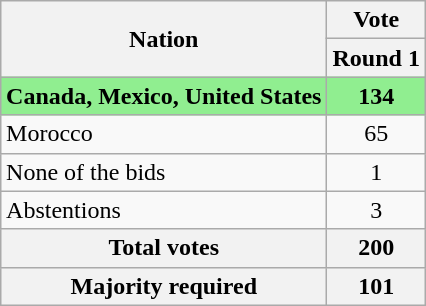<table class="wikitable" style="margin: 0 auto;text-align: center">
<tr>
<th rowspan="2">Nation</th>
<th colspan="2">Vote</th>
</tr>
<tr>
<th>Round 1</th>
</tr>
<tr style="background:#90ee90">
<td align=left><strong>Canada, Mexico, United States</strong></td>
<td><strong>134</strong></td>
</tr>
<tr>
<td align=left>Morocco</td>
<td>65</td>
</tr>
<tr>
<td align=left>None of the bids</td>
<td>1</td>
</tr>
<tr>
<td align=left>Abstentions</td>
<td>3</td>
</tr>
<tr>
<th align=left>Total votes</th>
<th>200</th>
</tr>
<tr>
<th align=left>Majority required</th>
<th>101</th>
</tr>
</table>
